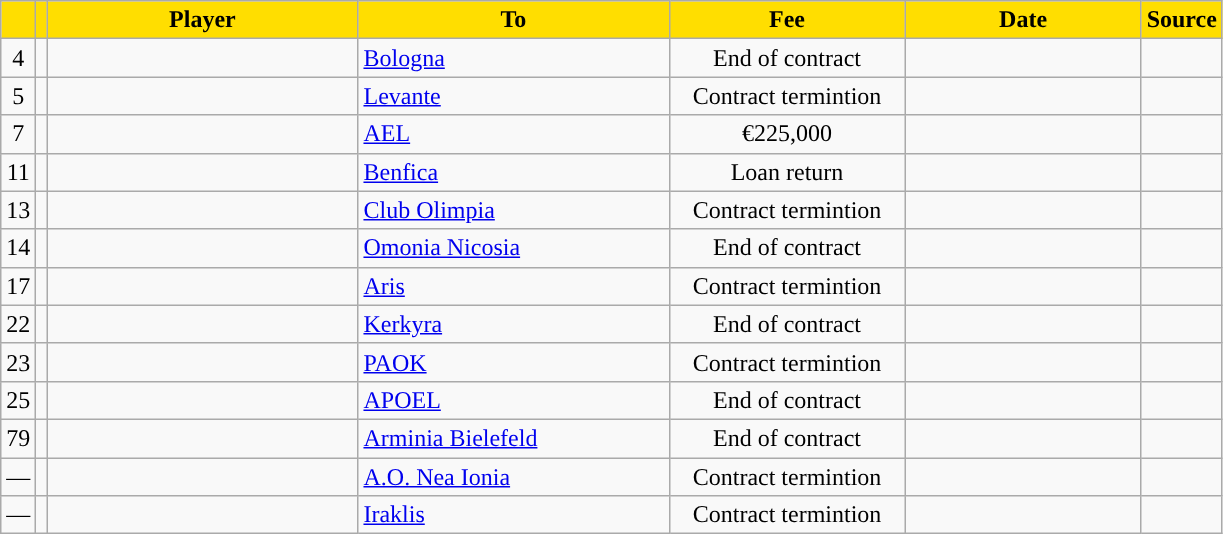<table class="wikitable sortable">
<tr>
<th style="background:#FFDE00"></th>
<th style="background:#FFDE00"></th>
<th width=200 style="background:#FFDE00">Player</th>
<th width=200 style="background:#FFDE00">To</th>
<th width=150 style="background:#FFDE00">Fee</th>
<th width=150 style="background:#FFDE00">Date</th>
<th style="background:#FFDE00">Source</th>
</tr>
<tr>
<td align=center>4</td>
<td align=center></td>
<td></td>
<td> <a href='#'>Bologna</a></td>
<td align=center>End of contract</td>
<td align=center></td>
<td align=center></td>
</tr>
<tr>
<td align=center>5</td>
<td align=center></td>
<td></td>
<td> <a href='#'>Levante</a></td>
<td align=center>Contract termintion</td>
<td align=center></td>
<td align=center></td>
</tr>
<tr>
<td align=center>7</td>
<td align=center></td>
<td></td>
<td> <a href='#'>AEL</a></td>
<td align=center>€225,000</td>
<td align=center></td>
<td align=center></td>
</tr>
<tr>
<td align=center>11</td>
<td align=center></td>
<td></td>
<td> <a href='#'>Benfica</a></td>
<td align=center>Loan return</td>
<td align=center></td>
<td align=center></td>
</tr>
<tr>
<td align=center>13</td>
<td align=center></td>
<td></td>
<td> <a href='#'>Club Olimpia</a></td>
<td align=center>Contract termintion</td>
<td align=center></td>
<td align=center></td>
</tr>
<tr>
<td align=center>14</td>
<td align=center></td>
<td></td>
<td> <a href='#'>Omonia Nicosia</a></td>
<td align=center>End of contract</td>
<td align=center></td>
<td align=center></td>
</tr>
<tr>
<td align=center>17</td>
<td align=center></td>
<td></td>
<td> <a href='#'>Aris</a></td>
<td align=center>Contract termintion</td>
<td align=center></td>
<td align=center></td>
</tr>
<tr>
<td align=center>22</td>
<td align=center></td>
<td></td>
<td> <a href='#'>Kerkyra</a></td>
<td align=center>End of contract</td>
<td align=center></td>
<td align=center></td>
</tr>
<tr>
<td align=center>23</td>
<td align=center></td>
<td></td>
<td> <a href='#'>PAOK</a></td>
<td align=center>Contract termintion</td>
<td align=center></td>
<td align=center></td>
</tr>
<tr>
<td align=center>25</td>
<td align=center></td>
<td></td>
<td> <a href='#'>APOEL</a></td>
<td align=center>End of contract</td>
<td align=center></td>
<td align=center></td>
</tr>
<tr>
<td align=center>79</td>
<td align=center></td>
<td></td>
<td> <a href='#'>Arminia Bielefeld</a></td>
<td align=center>End of contract</td>
<td align=center></td>
<td align=center></td>
</tr>
<tr>
<td align=center>—</td>
<td align=center></td>
<td></td>
<td> <a href='#'>A.O. Nea Ionia</a></td>
<td align=center>Contract termintion</td>
<td align=center></td>
<td align=center></td>
</tr>
<tr>
<td align=center>—</td>
<td align=center></td>
<td></td>
<td> <a href='#'>Iraklis</a></td>
<td align=center>Contract termintion</td>
<td align=center></td>
<td align=center></td>
</tr>
</table>
